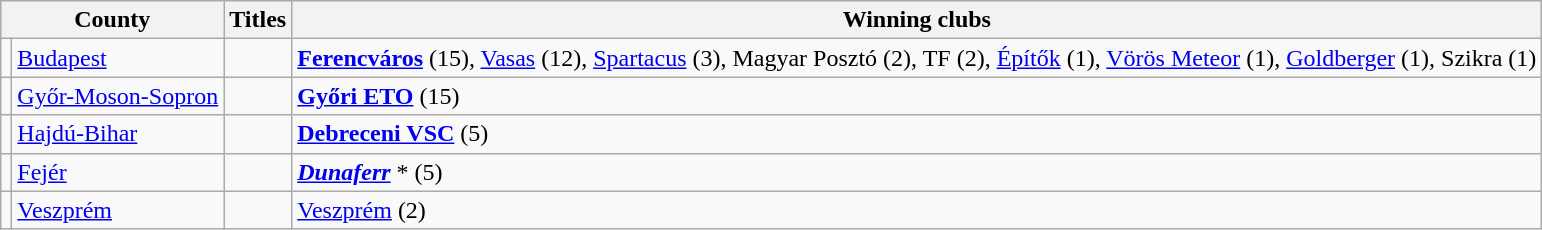<table class="wikitable">
<tr>
<th colspan=2>County</th>
<th>Titles</th>
<th>Winning clubs</th>
</tr>
<tr>
<td></td>
<td><a href='#'>Budapest</a></td>
<td></td>
<td><strong><a href='#'>Ferencváros</a></strong> (15), <a href='#'>Vasas</a> (12), <a href='#'>Spartacus</a> (3), Magyar Posztó (2), TF (2), <a href='#'>Építők</a> (1), <a href='#'>Vörös Meteor</a> (1), <a href='#'>Goldberger</a> (1), Szikra (1)</td>
</tr>
<tr>
<td align=center></td>
<td><a href='#'>Győr-Moson-Sopron</a></td>
<td></td>
<td><strong><a href='#'>Győri ETO</a></strong> (15)</td>
</tr>
<tr>
<td align=center></td>
<td><a href='#'>Hajdú-Bihar</a></td>
<td></td>
<td><strong><a href='#'>Debreceni VSC</a></strong> (5)</td>
</tr>
<tr>
<td align=center></td>
<td><a href='#'>Fejér</a></td>
<td></td>
<td><strong><em><a href='#'>Dunaferr</a></em></strong> * (5)</td>
</tr>
<tr>
<td align=center></td>
<td><a href='#'>Veszprém</a></td>
<td></td>
<td><a href='#'>Veszprém</a> (2)</td>
</tr>
</table>
